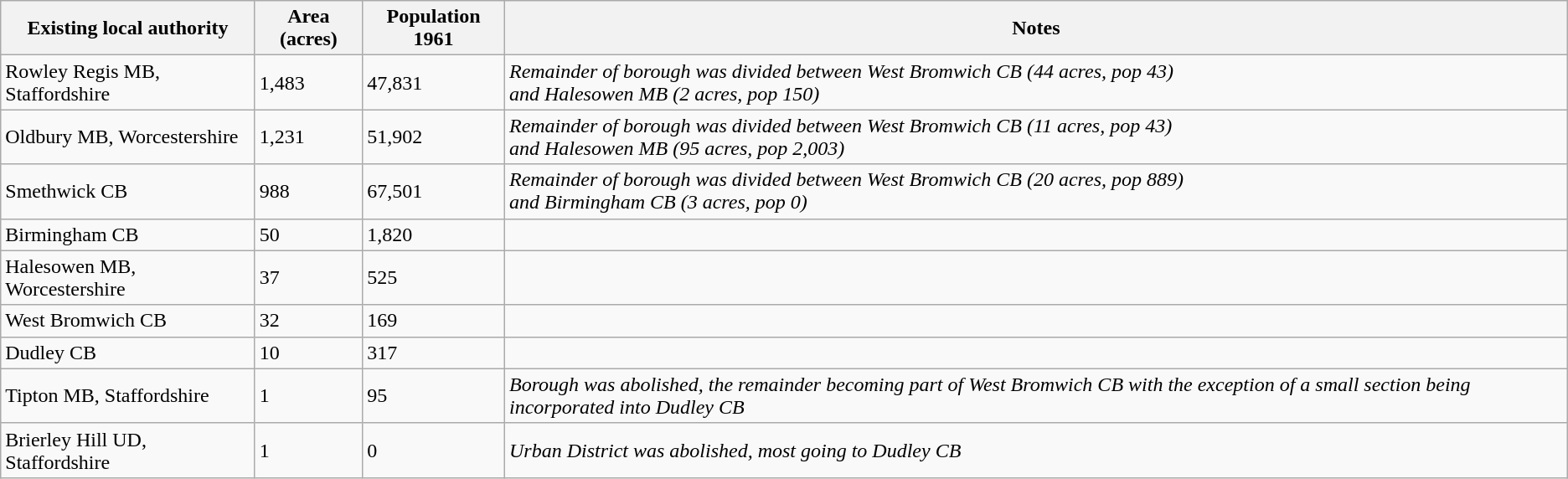<table class="wikitable">
<tr>
<th>Existing local authority</th>
<th>Area (acres)</th>
<th>Population 1961</th>
<th>Notes</th>
</tr>
<tr>
<td>Rowley Regis MB, Staffordshire</td>
<td>1,483</td>
<td>47,831</td>
<td><em>Remainder of borough was divided between West Bromwich CB (44 acres, pop 43)<br> and Halesowen MB (2 acres, pop 150)</em></td>
</tr>
<tr>
<td>Oldbury MB, Worcestershire</td>
<td>1,231</td>
<td>51,902</td>
<td><em>Remainder of borough was divided between West Bromwich CB (11 acres, pop 43)<br> and Halesowen MB (95 acres, pop 2,003)</em></td>
</tr>
<tr>
<td>Smethwick CB</td>
<td>988</td>
<td>67,501</td>
<td><em>Remainder of borough was divided between West Bromwich CB (20 acres, pop 889)<br> and Birmingham CB (3 acres, pop 0)</em></td>
</tr>
<tr>
<td>Birmingham CB</td>
<td>50</td>
<td>1,820</td>
<td></td>
</tr>
<tr>
<td>Halesowen MB, Worcestershire</td>
<td>37</td>
<td>525</td>
<td></td>
</tr>
<tr>
<td>West Bromwich CB</td>
<td>32</td>
<td>169</td>
<td></td>
</tr>
<tr>
<td>Dudley CB</td>
<td>10</td>
<td>317</td>
<td></td>
</tr>
<tr>
<td>Tipton MB, Staffordshire</td>
<td>1</td>
<td>95</td>
<td><em>Borough was abolished, the remainder becoming part of West Bromwich CB with the exception of a small section being incorporated into Dudley CB</em></td>
</tr>
<tr>
<td>Brierley Hill UD, Staffordshire</td>
<td>1</td>
<td>0</td>
<td><em>Urban District was abolished, most going to Dudley CB</em></td>
</tr>
</table>
